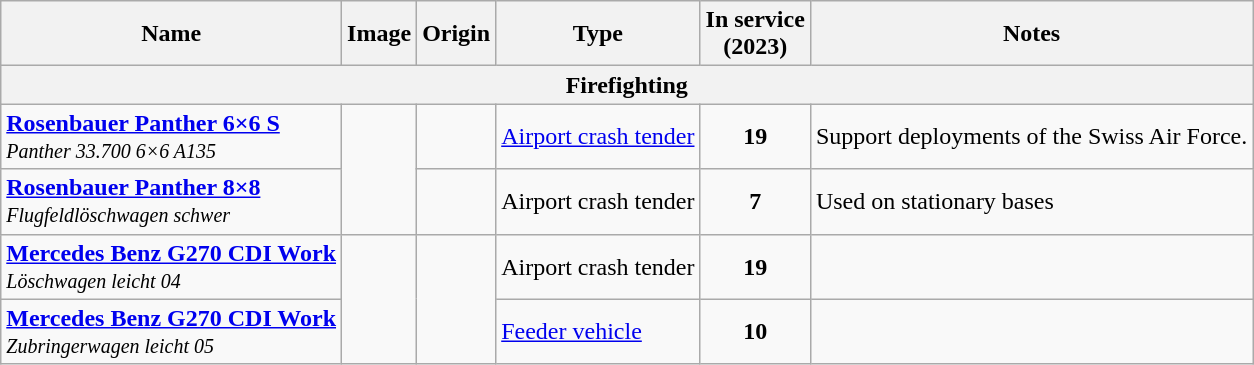<table class="wikitable">
<tr>
<th>Name</th>
<th>Image</th>
<th>Origin</th>
<th>Type</th>
<th>In service<br>(2023)</th>
<th>Notes</th>
</tr>
<tr>
<th colspan="6">Firefighting</th>
</tr>
<tr>
<td><a href='#'><strong>Rosenbauer Panther  6×6 S</strong></a><br><small><em>Panther 33.700 6×6 A135</em></small></td>
<td rowspan="2" style="text-align: center; "></td>
<td></td>
<td><a href='#'>Airport crash tender</a></td>
<td style="text-align: center; "><strong>19</strong></td>
<td>Support deployments of the Swiss Air Force. </td>
</tr>
<tr>
<td><a href='#'><strong>Rosenbauer Panther 8×8</strong></a><br><small><em>Flugfeldlöschwagen schwer</em></small></td>
<td></td>
<td>Airport crash tender</td>
<td style="text-align: center; "><strong>7</strong></td>
<td>Used on stationary bases</td>
</tr>
<tr>
<td><a href='#'><strong>Mercedes Benz G270 CDI Work</strong></a><br><small><em>Löschwagen leicht 04</em></small></td>
<td rowspan="2" style="text-align: center; "></td>
<td rowspan="2"></td>
<td>Airport crash tender</td>
<td style="text-align: center; "><strong>19</strong></td>
<td></td>
</tr>
<tr>
<td><a href='#'><strong>Mercedes Benz G270 CDI Work</strong></a><br><small><em>Zubringerwagen leicht 05</em></small></td>
<td><a href='#'>Feeder vehicle</a></td>
<td style="text-align: center; "><strong>10</strong></td>
<td></td>
</tr>
</table>
